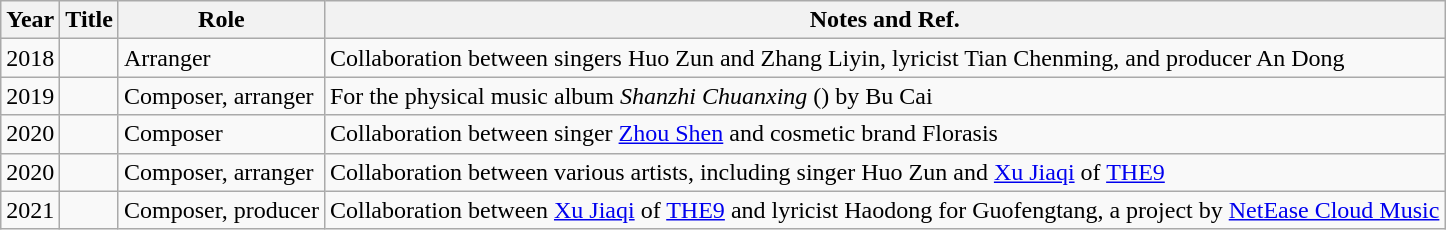<table class="wikitable sortable">
<tr>
<th style="text-align:center">Year</th>
<th style="text-align:center">Title</th>
<th style="text-align:center">Role</th>
<th class="unsortable" style="text-align:center">Notes and Ref.</th>
</tr>
<tr>
<td>2018</td>
<td><em></em></td>
<td>Arranger</td>
<td>Collaboration between singers Huo Zun and Zhang Liyin, lyricist Tian Chenming, and producer An Dong</td>
</tr>
<tr>
<td>2019</td>
<td><em></em></td>
<td>Composer, arranger</td>
<td>For the physical music album <em>Shanzhi Chuanxing</em> () by Bu Cai</td>
</tr>
<tr>
<td>2020</td>
<td><em></em></td>
<td>Composer</td>
<td>Collaboration between singer <a href='#'>Zhou Shen</a> and cosmetic brand Florasis</td>
</tr>
<tr>
<td>2020</td>
<td><em></em></td>
<td>Composer, arranger</td>
<td>Collaboration between various artists, including singer Huo Zun and <a href='#'>Xu Jiaqi</a> of <a href='#'>THE9</a></td>
</tr>
<tr>
<td>2021</td>
<td><em></em></td>
<td>Composer, producer</td>
<td>Collaboration between <a href='#'>Xu Jiaqi</a> of <a href='#'>THE9</a> and lyricist Haodong for Guofengtang, a project by <a href='#'>NetEase Cloud Music</a></td>
</tr>
</table>
